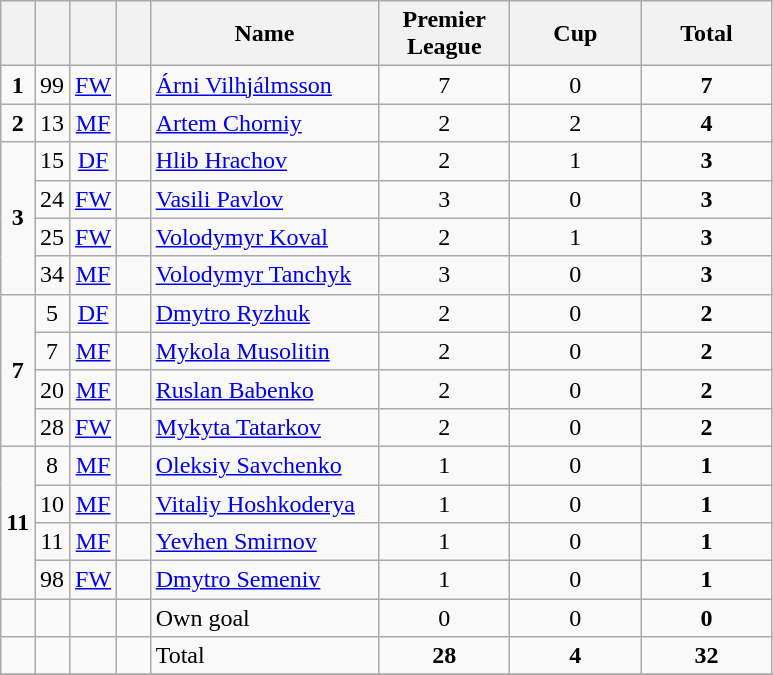<table class="wikitable" style="text-align:center">
<tr>
<th width=15></th>
<th width=15></th>
<th width=15></th>
<th width=15></th>
<th width=145>Name</th>
<th width=80><strong>Premier League</strong></th>
<th width=80><strong>Cup</strong></th>
<th width=80>Total</th>
</tr>
<tr>
<td><strong>1</strong></td>
<td>99</td>
<td><a href='#'>FW</a></td>
<td></td>
<td align=left><a href='#'>Árni Vilhjálmsson</a></td>
<td>7</td>
<td>0</td>
<td><strong>7</strong></td>
</tr>
<tr>
<td><strong>2</strong></td>
<td>13</td>
<td><a href='#'>MF</a></td>
<td></td>
<td align=left><a href='#'>Artem Chorniy</a></td>
<td>2</td>
<td>2</td>
<td><strong>4</strong></td>
</tr>
<tr>
<td rowspan=4><strong>3</strong></td>
<td>15</td>
<td><a href='#'>DF</a></td>
<td></td>
<td align=left><a href='#'>Hlib Hrachov</a></td>
<td>2</td>
<td>1</td>
<td><strong>3</strong></td>
</tr>
<tr>
<td>24</td>
<td><a href='#'>FW</a></td>
<td></td>
<td align=left><a href='#'>Vasili Pavlov</a></td>
<td>3</td>
<td>0</td>
<td><strong>3</strong></td>
</tr>
<tr>
<td>25</td>
<td><a href='#'>FW</a></td>
<td></td>
<td align=left><a href='#'>Volodymyr Koval</a></td>
<td>2</td>
<td>1</td>
<td><strong>3</strong></td>
</tr>
<tr>
<td>34</td>
<td><a href='#'>MF</a></td>
<td></td>
<td align=left><a href='#'>Volodymyr Tanchyk</a></td>
<td>3</td>
<td>0</td>
<td><strong>3</strong></td>
</tr>
<tr>
<td rowspan=4><strong>7</strong></td>
<td>5</td>
<td><a href='#'>DF</a></td>
<td></td>
<td align=left><a href='#'>Dmytro Ryzhuk</a></td>
<td>2</td>
<td>0</td>
<td><strong>2</strong></td>
</tr>
<tr>
<td>7</td>
<td><a href='#'>MF</a></td>
<td></td>
<td align=left><a href='#'>Mykola Musolitin</a></td>
<td>2</td>
<td>0</td>
<td><strong>2</strong></td>
</tr>
<tr>
<td>20</td>
<td><a href='#'>MF</a></td>
<td></td>
<td align=left><a href='#'>Ruslan Babenko</a></td>
<td>2</td>
<td>0</td>
<td><strong>2</strong></td>
</tr>
<tr>
<td>28</td>
<td><a href='#'>FW</a></td>
<td></td>
<td align=left><a href='#'>Mykyta Tatarkov</a></td>
<td>2</td>
<td>0</td>
<td><strong>2</strong></td>
</tr>
<tr>
<td rowspan=4><strong>11</strong></td>
<td>8</td>
<td><a href='#'>MF</a></td>
<td></td>
<td align=left><a href='#'>Oleksiy Savchenko</a></td>
<td>1</td>
<td>0</td>
<td><strong>1</strong></td>
</tr>
<tr>
<td>10</td>
<td><a href='#'>MF</a></td>
<td></td>
<td align=left><a href='#'>Vitaliy Hoshkoderya</a></td>
<td>1</td>
<td>0</td>
<td><strong>1</strong></td>
</tr>
<tr>
<td>11</td>
<td><a href='#'>MF</a></td>
<td></td>
<td align=left><a href='#'>Yevhen Smirnov</a></td>
<td>1</td>
<td>0</td>
<td><strong>1</strong></td>
</tr>
<tr>
<td>98</td>
<td><a href='#'>FW</a></td>
<td></td>
<td align=left><a href='#'>Dmytro Semeniv</a></td>
<td>1</td>
<td>0</td>
<td><strong>1</strong></td>
</tr>
<tr>
<td></td>
<td></td>
<td></td>
<td></td>
<td align=left>Own goal</td>
<td>0</td>
<td>0</td>
<td><strong>0</strong></td>
</tr>
<tr>
<td></td>
<td></td>
<td></td>
<td></td>
<td align=left>Total</td>
<td><strong>28</strong></td>
<td><strong>4</strong></td>
<td><strong>32</strong></td>
</tr>
<tr>
</tr>
</table>
